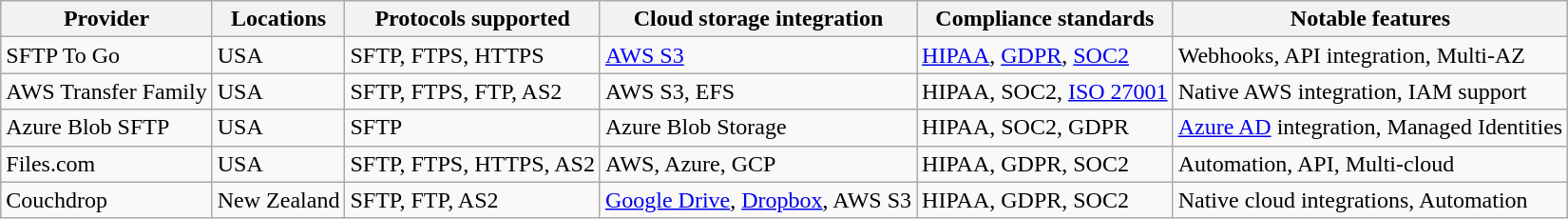<table class="wikitable">
<tr>
<th>Provider</th>
<th>Locations</th>
<th>Protocols supported</th>
<th>Cloud storage integration</th>
<th>Compliance standards</th>
<th>Notable features</th>
</tr>
<tr>
<td>SFTP To Go</td>
<td>USA</td>
<td>SFTP, FTPS, HTTPS</td>
<td><a href='#'>AWS S3</a></td>
<td><a href='#'>HIPAA</a>, <a href='#'>GDPR</a>, <a href='#'>SOC2</a></td>
<td>Webhooks, API integration, Multi-AZ</td>
</tr>
<tr>
<td>AWS Transfer Family</td>
<td>USA</td>
<td>SFTP, FTPS, FTP, AS2</td>
<td>AWS S3, EFS</td>
<td>HIPAA, SOC2, <a href='#'>ISO 27001</a></td>
<td>Native AWS integration, IAM support</td>
</tr>
<tr>
<td>Azure Blob SFTP</td>
<td>USA</td>
<td>SFTP</td>
<td>Azure Blob Storage</td>
<td>HIPAA, SOC2, GDPR</td>
<td><a href='#'>Azure AD</a> integration, Managed Identities</td>
</tr>
<tr>
<td>Files.com</td>
<td>USA</td>
<td>SFTP, FTPS, HTTPS, AS2</td>
<td>AWS, Azure, GCP</td>
<td>HIPAA, GDPR, SOC2</td>
<td>Automation, API, Multi-cloud</td>
</tr>
<tr>
<td>Couchdrop</td>
<td>New Zealand</td>
<td>SFTP, FTP, AS2</td>
<td><a href='#'>Google Drive</a>, <a href='#'>Dropbox</a>, AWS S3</td>
<td>HIPAA, GDPR, SOC2</td>
<td>Native cloud integrations, Automation</td>
</tr>
</table>
